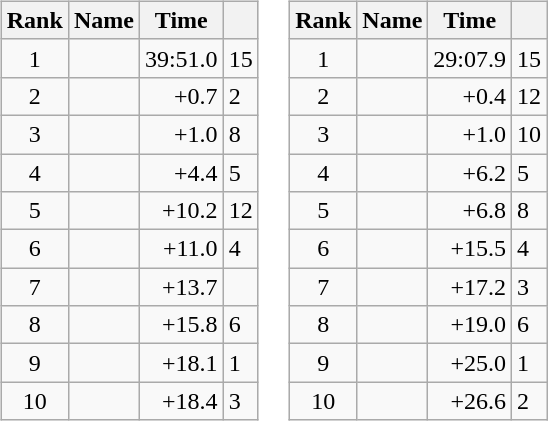<table border="0">
<tr>
<td valign="top"><br><table class="wikitable">
<tr>
<th>Rank</th>
<th>Name</th>
<th>Time</th>
<th></th>
</tr>
<tr>
<td style="text-align:center;">1</td>
<td></td>
<td align="right">39:51.0</td>
<td>15</td>
</tr>
<tr>
<td style="text-align:center;">2</td>
<td></td>
<td align="right">+0.7</td>
<td>2</td>
</tr>
<tr>
<td style="text-align:center;">3</td>
<td></td>
<td align="right">+1.0</td>
<td>8</td>
</tr>
<tr>
<td style="text-align:center;">4</td>
<td></td>
<td align="right">+4.4</td>
<td>5</td>
</tr>
<tr>
<td style="text-align:center;">5</td>
<td></td>
<td align="right">+10.2</td>
<td>12</td>
</tr>
<tr>
<td style="text-align:center;">6</td>
<td></td>
<td align="right">+11.0</td>
<td>4</td>
</tr>
<tr>
<td style="text-align:center;">7</td>
<td></td>
<td align="right">+13.7</td>
<td></td>
</tr>
<tr>
<td style="text-align:center;">8</td>
<td></td>
<td align="right">+15.8</td>
<td>6</td>
</tr>
<tr>
<td style="text-align:center;">9</td>
<td></td>
<td align="right">+18.1</td>
<td>1</td>
</tr>
<tr>
<td style="text-align:center;">10</td>
<td></td>
<td align="right">+18.4</td>
<td>3</td>
</tr>
</table>
</td>
<td valign="top"><br><table class="wikitable">
<tr>
<th>Rank</th>
<th>Name</th>
<th>Time</th>
<th></th>
</tr>
<tr>
<td style="text-align:center;">1</td>
<td></td>
<td align="right">29:07.9</td>
<td>15</td>
</tr>
<tr>
<td style="text-align:center;">2</td>
<td></td>
<td align="right">+0.4</td>
<td>12</td>
</tr>
<tr>
<td style="text-align:center;">3</td>
<td></td>
<td align="right">+1.0</td>
<td>10</td>
</tr>
<tr>
<td style="text-align:center;">4</td>
<td></td>
<td align="right">+6.2</td>
<td>5</td>
</tr>
<tr>
<td style="text-align:center;">5</td>
<td></td>
<td align="right">+6.8</td>
<td>8</td>
</tr>
<tr>
<td style="text-align:center;">6</td>
<td></td>
<td align="right">+15.5</td>
<td>4</td>
</tr>
<tr>
<td style="text-align:center;">7</td>
<td></td>
<td align="right">+17.2</td>
<td>3</td>
</tr>
<tr>
<td style="text-align:center;">8</td>
<td></td>
<td align="right">+19.0</td>
<td>6</td>
</tr>
<tr>
<td style="text-align:center;">9</td>
<td></td>
<td align="right">+25.0</td>
<td>1</td>
</tr>
<tr>
<td style="text-align:center;">10</td>
<td></td>
<td align="right">+26.6</td>
<td>2</td>
</tr>
</table>
</td>
</tr>
</table>
